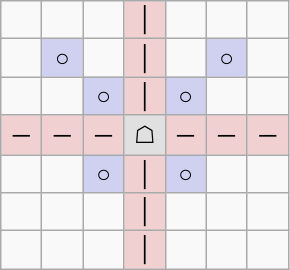<table border="1" class="wikitable">
<tr align=center>
<td width="20"> </td>
<td width="20"> </td>
<td width="20"> </td>
<td width="20" style="background:#f0d0d0;">│</td>
<td width="20"> </td>
<td width="20"> </td>
<td width="20"> </td>
</tr>
<tr align=center>
<td> </td>
<td style="background:#d0d0f0;">○</td>
<td> </td>
<td style="background:#f0d0d0;">│</td>
<td> </td>
<td style="background:#d0d0f0;">○</td>
<td> </td>
</tr>
<tr align=center>
<td> </td>
<td> </td>
<td style="background:#d0d0f0;">○</td>
<td style="background:#f0d0d0;">│</td>
<td style="background:#d0d0f0;">○</td>
<td> </td>
<td> </td>
</tr>
<tr align=center>
<td style="background:#f0d0d0;">─</td>
<td style="background:#f0d0d0;">─</td>
<td style="background:#f0d0d0;">─</td>
<td style="background:#e0e0e0;">☖</td>
<td style="background:#f0d0d0;">─</td>
<td style="background:#f0d0d0;">─</td>
<td style="background:#f0d0d0;">─</td>
</tr>
<tr align=center>
<td> </td>
<td> </td>
<td style="background:#d0d0f0;">○</td>
<td style="background:#f0d0d0;">│</td>
<td style="background:#d0d0f0;">○</td>
<td> </td>
<td> </td>
</tr>
<tr align=center>
<td> </td>
<td> </td>
<td> </td>
<td style="background:#f0d0d0;">│</td>
<td> </td>
<td> </td>
<td> </td>
</tr>
<tr align=center>
<td> </td>
<td> </td>
<td> </td>
<td style="background:#f0d0d0;">│</td>
<td> </td>
<td> </td>
<td> </td>
</tr>
</table>
